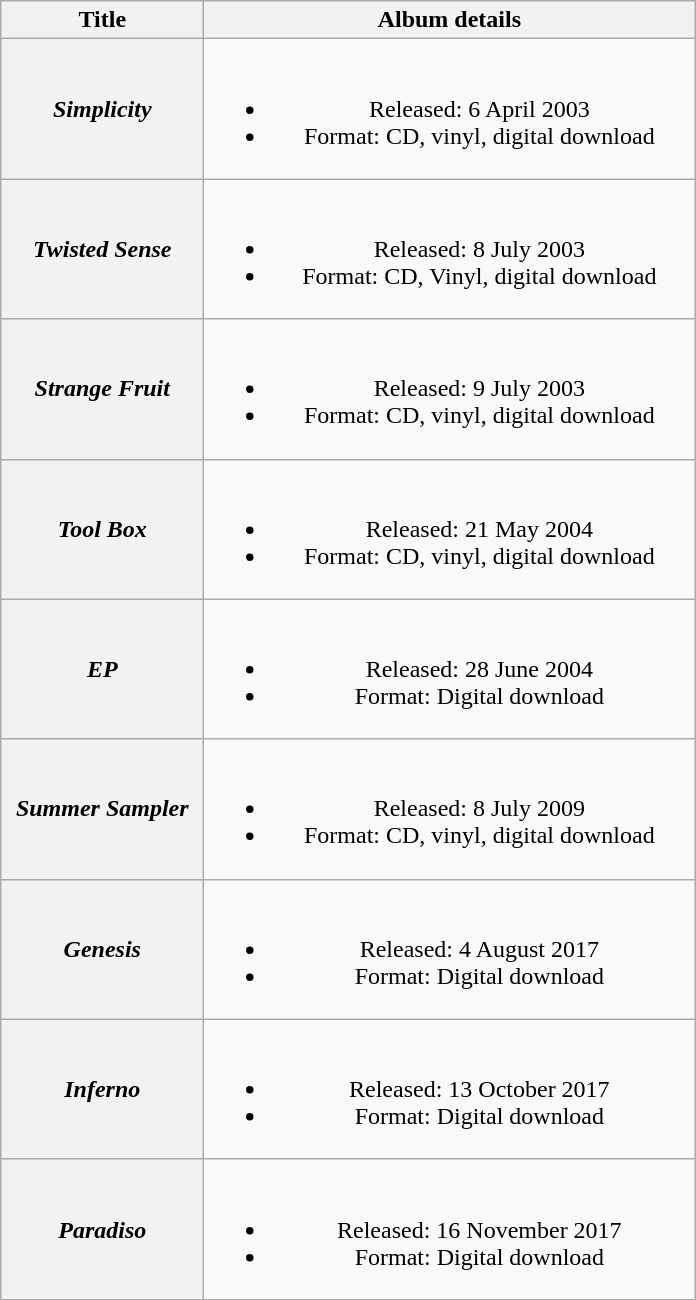<table class="wikitable plainrowheaders" style="text-align:center;">
<tr>
<th scope="col" style="width:8em;">Title</th>
<th scope="col" style="width:20em;">Album details</th>
</tr>
<tr>
<th scope="row"><em>Simplicity</em></th>
<td><br><ul><li>Released: 6 April 2003</li><li>Format: CD, vinyl, digital download</li></ul></td>
</tr>
<tr>
<th scope="row"><em>Twisted Sense</em></th>
<td><br><ul><li>Released: 8 July 2003</li><li>Format: CD, Vinyl, digital download</li></ul></td>
</tr>
<tr>
<th scope="row"><em>Strange Fruit</em></th>
<td><br><ul><li>Released: 9 July 2003</li><li>Format: CD, vinyl, digital download</li></ul></td>
</tr>
<tr>
<th scope="row"><em>Tool Box</em></th>
<td><br><ul><li>Released: 21 May 2004</li><li>Format: CD, vinyl, digital download</li></ul></td>
</tr>
<tr>
<th scope="row"><em>EP</em></th>
<td><br><ul><li>Released: 28 June 2004</li><li>Format: Digital download</li></ul></td>
</tr>
<tr>
<th scope="row"><em>Summer Sampler</em></th>
<td><br><ul><li>Released: 8 July 2009</li><li>Format: CD, vinyl, digital download</li></ul></td>
</tr>
<tr>
<th scope="row"><em>Genesis</em></th>
<td><br><ul><li>Released: 4 August 2017</li><li>Format: Digital download</li></ul></td>
</tr>
<tr>
<th scope="row"><em>Inferno</em></th>
<td><br><ul><li>Released: 13 October 2017</li><li>Format: Digital download</li></ul></td>
</tr>
<tr>
<th scope="row"><em>Paradiso</em></th>
<td><br><ul><li>Released: 16 November 2017</li><li>Format: Digital download</li></ul></td>
</tr>
</table>
